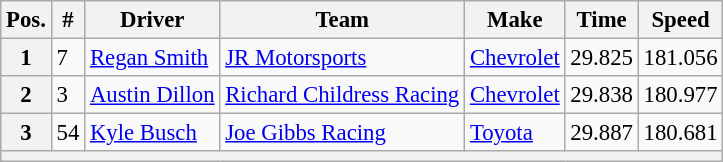<table class="wikitable" style="font-size:95%">
<tr>
<th>Pos.</th>
<th>#</th>
<th>Driver</th>
<th>Team</th>
<th>Make</th>
<th>Time</th>
<th>Speed</th>
</tr>
<tr>
<th>1</th>
<td>7</td>
<td><a href='#'>Regan Smith</a></td>
<td><a href='#'>JR Motorsports</a></td>
<td><a href='#'>Chevrolet</a></td>
<td>29.825</td>
<td>181.056</td>
</tr>
<tr>
<th>2</th>
<td>3</td>
<td><a href='#'>Austin Dillon</a></td>
<td><a href='#'>Richard Childress Racing</a></td>
<td><a href='#'>Chevrolet</a></td>
<td>29.838</td>
<td>180.977</td>
</tr>
<tr>
<th>3</th>
<td>54</td>
<td><a href='#'>Kyle Busch</a></td>
<td><a href='#'>Joe Gibbs Racing</a></td>
<td><a href='#'>Toyota</a></td>
<td>29.887</td>
<td>180.681</td>
</tr>
<tr>
<th colspan="7"></th>
</tr>
</table>
